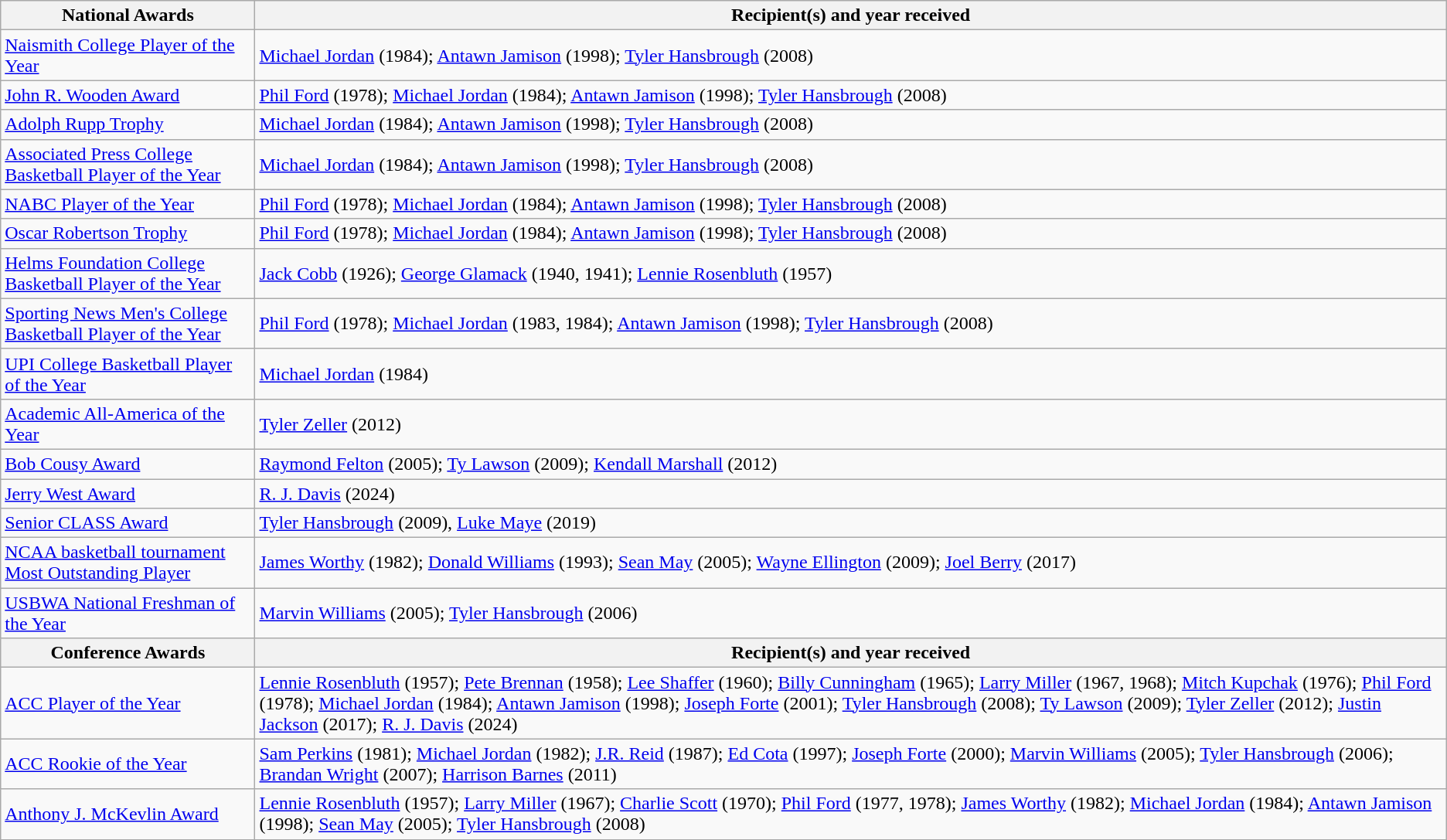<table class="wikitable">
<tr>
<th scope="col" style="text-align:center;">National Awards</th>
<th scope="col" style="text-align:center;">Recipient(s) and year received</th>
</tr>
<tr>
<td><a href='#'>Naismith College Player of the Year</a></td>
<td><a href='#'>Michael Jordan</a> (1984); <a href='#'>Antawn Jamison</a> (1998); <a href='#'>Tyler Hansbrough</a> (2008)</td>
</tr>
<tr>
<td><a href='#'>John R. Wooden Award</a></td>
<td><a href='#'>Phil Ford</a> (1978); <a href='#'>Michael Jordan</a> (1984); <a href='#'>Antawn Jamison</a> (1998); <a href='#'>Tyler Hansbrough</a> (2008)</td>
</tr>
<tr>
<td><a href='#'>Adolph Rupp Trophy</a></td>
<td><a href='#'>Michael Jordan</a> (1984); <a href='#'>Antawn Jamison</a> (1998); <a href='#'>Tyler Hansbrough</a> (2008)</td>
</tr>
<tr>
<td><a href='#'>Associated Press College Basketball Player of the Year</a></td>
<td><a href='#'>Michael Jordan</a> (1984); <a href='#'>Antawn Jamison</a> (1998); <a href='#'>Tyler Hansbrough</a> (2008)</td>
</tr>
<tr>
<td><a href='#'>NABC Player of the Year</a></td>
<td><a href='#'>Phil Ford</a> (1978); <a href='#'>Michael Jordan</a> (1984); <a href='#'>Antawn Jamison</a> (1998); <a href='#'>Tyler Hansbrough</a> (2008)</td>
</tr>
<tr>
<td><a href='#'>Oscar Robertson Trophy</a></td>
<td><a href='#'>Phil Ford</a> (1978); <a href='#'>Michael Jordan</a> (1984); <a href='#'>Antawn Jamison</a> (1998); <a href='#'>Tyler Hansbrough</a> (2008)</td>
</tr>
<tr>
<td><a href='#'>Helms Foundation College Basketball Player of the Year</a></td>
<td><a href='#'>Jack Cobb</a> (1926); <a href='#'>George Glamack</a> (1940, 1941); <a href='#'>Lennie Rosenbluth</a> (1957)</td>
</tr>
<tr>
<td><a href='#'>Sporting News Men's College Basketball Player of the Year</a></td>
<td><a href='#'>Phil Ford</a> (1978); <a href='#'>Michael Jordan</a> (1983, 1984); <a href='#'>Antawn Jamison</a> (1998); <a href='#'>Tyler Hansbrough</a> (2008)</td>
</tr>
<tr>
<td><a href='#'>UPI College Basketball Player of the Year</a></td>
<td><a href='#'>Michael Jordan</a> (1984)</td>
</tr>
<tr>
<td><a href='#'>Academic All-America of the Year</a></td>
<td><a href='#'>Tyler Zeller</a> (2012)</td>
</tr>
<tr>
<td><a href='#'>Bob Cousy Award</a></td>
<td><a href='#'>Raymond Felton</a> (2005); <a href='#'>Ty Lawson</a> (2009); <a href='#'>Kendall Marshall</a> (2012)</td>
</tr>
<tr>
<td><a href='#'>Jerry West Award</a></td>
<td><a href='#'>R. J. Davis</a> (2024)</td>
</tr>
<tr>
<td><a href='#'>Senior CLASS Award</a></td>
<td><a href='#'>Tyler Hansbrough</a> (2009), <a href='#'>Luke Maye</a> (2019)</td>
</tr>
<tr>
<td><a href='#'>NCAA basketball tournament Most Outstanding Player</a></td>
<td><a href='#'>James Worthy</a> (1982); <a href='#'>Donald Williams</a> (1993); <a href='#'>Sean May</a> (2005); <a href='#'>Wayne Ellington</a> (2009); <a href='#'>Joel Berry</a> (2017)</td>
</tr>
<tr>
<td><a href='#'>USBWA National Freshman of the Year</a></td>
<td><a href='#'>Marvin Williams</a> (2005); <a href='#'>Tyler Hansbrough</a> (2006)</td>
</tr>
<tr>
<th scope="col" style="text-align:center;">Conference Awards</th>
<th scope="col" style="text-align:center;">Recipient(s) and year received</th>
</tr>
<tr>
<td><a href='#'>ACC Player of the Year</a></td>
<td><a href='#'>Lennie Rosenbluth</a> (1957); <a href='#'>Pete Brennan</a> (1958); <a href='#'>Lee Shaffer</a> (1960); <a href='#'>Billy Cunningham</a> (1965); <a href='#'>Larry Miller</a> (1967, 1968); <a href='#'>Mitch Kupchak</a> (1976); <a href='#'>Phil Ford</a> (1978); <a href='#'>Michael Jordan</a> (1984); <a href='#'>Antawn Jamison</a> (1998); <a href='#'>Joseph Forte</a> (2001); <a href='#'>Tyler Hansbrough</a> (2008); <a href='#'>Ty Lawson</a> (2009); <a href='#'>Tyler Zeller</a> (2012); <a href='#'>Justin Jackson</a> (2017); <a href='#'>R. J. Davis</a> (2024)</td>
</tr>
<tr>
<td><a href='#'>ACC Rookie of the Year</a></td>
<td><a href='#'>Sam Perkins</a> (1981); <a href='#'>Michael Jordan</a> (1982); <a href='#'>J.R. Reid</a> (1987); <a href='#'>Ed Cota</a> (1997); <a href='#'>Joseph Forte</a> (2000); <a href='#'>Marvin Williams</a> (2005); <a href='#'>Tyler Hansbrough</a> (2006); <a href='#'>Brandan Wright</a> (2007); <a href='#'>Harrison Barnes</a> (2011)</td>
</tr>
<tr>
<td><a href='#'>Anthony J. McKevlin Award</a></td>
<td><a href='#'>Lennie Rosenbluth</a> (1957); <a href='#'>Larry Miller</a> (1967); <a href='#'>Charlie Scott</a> (1970); <a href='#'>Phil Ford</a> (1977, 1978); <a href='#'>James Worthy</a> (1982); <a href='#'>Michael Jordan</a> (1984); <a href='#'>Antawn Jamison</a> (1998); <a href='#'>Sean May</a> (2005); <a href='#'>Tyler Hansbrough</a> (2008)</td>
</tr>
</table>
